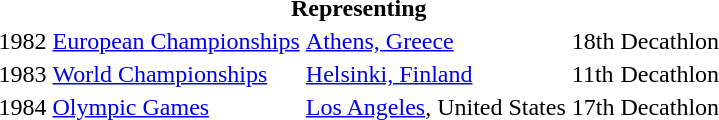<table>
<tr>
<th colspan="5">Representing </th>
</tr>
<tr>
<td>1982</td>
<td><a href='#'>European Championships</a></td>
<td><a href='#'>Athens, Greece</a></td>
<td>18th</td>
<td>Decathlon</td>
</tr>
<tr>
<td>1983</td>
<td><a href='#'>World Championships</a></td>
<td><a href='#'>Helsinki, Finland</a></td>
<td>11th </td>
<td>Decathlon</td>
</tr>
<tr>
<td>1984</td>
<td><a href='#'>Olympic Games</a></td>
<td><a href='#'>Los Angeles</a>, United States</td>
<td>17th</td>
<td>Decathlon</td>
</tr>
</table>
